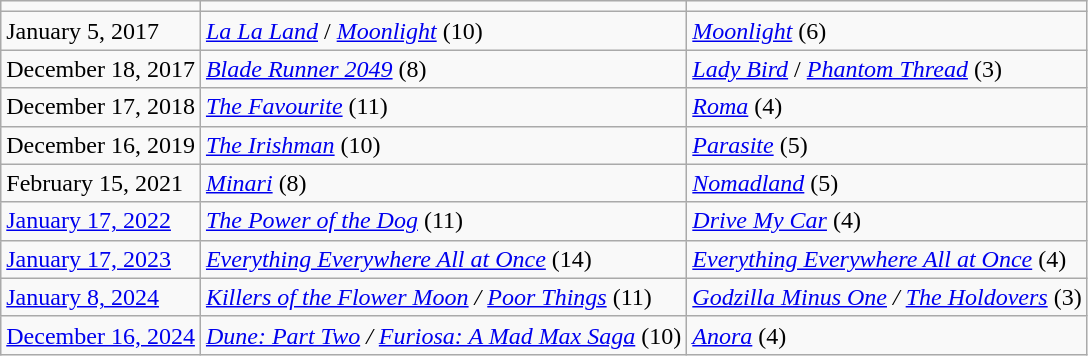<table class=wikitable>
<tr>
<td></td>
<td></td>
<td></td>
</tr>
<tr>
<td>January 5, 2017</td>
<td><em><a href='#'>La La Land</a></em> / <em><a href='#'>Moonlight</a></em> (10)</td>
<td><em><a href='#'>Moonlight</a></em> (6)</td>
</tr>
<tr>
<td>December 18, 2017</td>
<td><em><a href='#'>Blade Runner 2049</a></em> (8)</td>
<td><em><a href='#'>Lady Bird</a></em> / <em><a href='#'>Phantom Thread</a></em> (3)</td>
</tr>
<tr>
<td>December 17, 2018</td>
<td><em><a href='#'>The Favourite</a></em> (11)</td>
<td><em><a href='#'>Roma</a></em> (4)</td>
</tr>
<tr>
<td>December 16, 2019</td>
<td><em><a href='#'>The Irishman</a></em> (10)</td>
<td><em><a href='#'>Parasite</a></em> (5)</td>
</tr>
<tr>
<td>February 15, 2021</td>
<td><em><a href='#'>Minari</a></em> (8)</td>
<td><em><a href='#'>Nomadland</a></em> (5)</td>
</tr>
<tr>
<td><a href='#'>January 17, 2022</a></td>
<td><em><a href='#'>The Power of the Dog</a></em> (11)</td>
<td><em><a href='#'>Drive My Car</a></em> (4)</td>
</tr>
<tr>
<td><a href='#'>January 17, 2023</a></td>
<td><em><a href='#'>Everything Everywhere All at Once</a></em> (14)</td>
<td><em><a href='#'>Everything Everywhere All at Once</a></em> (4)</td>
</tr>
<tr>
<td><a href='#'>January 8, 2024</a></td>
<td><em><a href='#'>Killers of the Flower Moon</a> / <a href='#'>Poor Things</a></em> (11)</td>
<td><em><a href='#'>Godzilla Minus One</a> / <a href='#'>The Holdovers</a></em> (3)</td>
</tr>
<tr>
<td><a href='#'>December 16, 2024</a></td>
<td><em><a href='#'>Dune: Part Two</a> / <a href='#'>Furiosa: A Mad Max Saga</a></em> (10)</td>
<td><em><a href='#'>Anora</a></em> (4)</td>
</tr>
</table>
